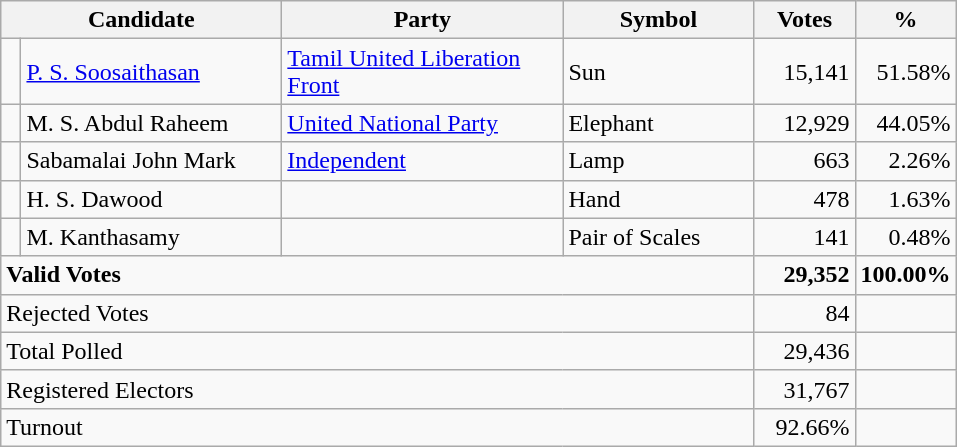<table class="wikitable" border="1" style="text-align:right;">
<tr>
<th align=left colspan=2 width="180">Candidate</th>
<th align=left width="180">Party</th>
<th align=left width="120">Symbol</th>
<th align=left width="60">Votes</th>
<th align=left width="60">%</th>
</tr>
<tr>
<td bgcolor=> </td>
<td align=left><a href='#'>P. S. Soosaithasan</a></td>
<td align=left><a href='#'>Tamil United Liberation Front</a></td>
<td align=left>Sun</td>
<td>15,141</td>
<td>51.58%</td>
</tr>
<tr>
<td></td>
<td align=left>M. S. Abdul Raheem</td>
<td align=left><a href='#'>United National Party</a></td>
<td align=left>Elephant</td>
<td>12,929</td>
<td>44.05%</td>
</tr>
<tr>
<td></td>
<td align=left>Sabamalai John Mark</td>
<td align=left><a href='#'>Independent</a></td>
<td align=left>Lamp</td>
<td>663</td>
<td>2.26%</td>
</tr>
<tr>
<td></td>
<td align=left>H. S. Dawood</td>
<td></td>
<td align=left>Hand</td>
<td>478</td>
<td>1.63%</td>
</tr>
<tr>
<td></td>
<td align=left>M. Kanthasamy</td>
<td></td>
<td align=left>Pair of Scales</td>
<td>141</td>
<td>0.48%</td>
</tr>
<tr>
<td align=left colspan=4><strong>Valid Votes</strong></td>
<td><strong>29,352</strong></td>
<td><strong>100.00%</strong></td>
</tr>
<tr>
<td align=left colspan=4>Rejected Votes</td>
<td>84</td>
<td></td>
</tr>
<tr>
<td align=left colspan=4>Total Polled</td>
<td>29,436</td>
<td></td>
</tr>
<tr>
<td align=left colspan=4>Registered Electors</td>
<td>31,767</td>
<td></td>
</tr>
<tr>
<td align=left colspan=4>Turnout</td>
<td>92.66%</td>
</tr>
</table>
